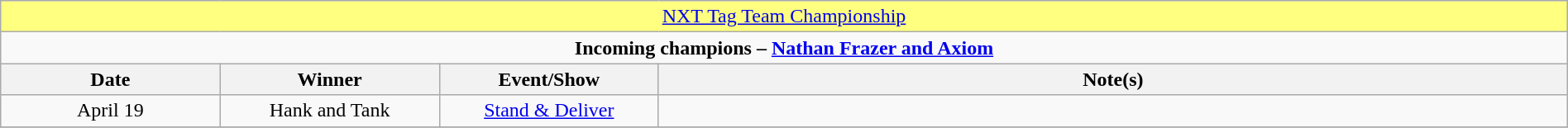<table class="wikitable" style="text-align:center; width:100%;">
<tr style="background:#FFFF80;">
<td colspan="4" style="text-align: center;"><a href='#'>NXT Tag Team Championship</a></td>
</tr>
<tr>
<td colspan="4" style="text-align: center;"><strong>Incoming champions – <a href='#'>Nathan Frazer and Axiom</a></strong></td>
</tr>
<tr>
<th width="14%">Date</th>
<th width="14%">Winner</th>
<th width="14%">Event/Show</th>
<th width="58%">Note(s)</th>
</tr>
<tr>
<td>April 19</td>
<td>Hank and Tank<br></td>
<td><a href='#'>Stand & Deliver</a></td>
<td></td>
</tr>
<tr>
</tr>
</table>
